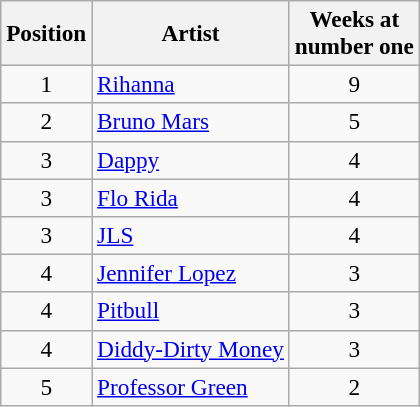<table class="wikitable sortable plainrowheaders" style="font-size:97%;">
<tr>
<th scope=col>Position</th>
<th scope=col>Artist</th>
<th scope=col>Weeks at<br>number one</th>
</tr>
<tr>
<td align=center>1</td>
<td><a href='#'>Rihanna</a></td>
<td align=center>9</td>
</tr>
<tr>
<td align=center>2</td>
<td><a href='#'>Bruno Mars</a></td>
<td align=center>5</td>
</tr>
<tr>
<td align=center>3</td>
<td><a href='#'>Dappy</a></td>
<td align=center>4</td>
</tr>
<tr>
<td align=center>3</td>
<td><a href='#'>Flo Rida</a></td>
<td align=center>4</td>
</tr>
<tr>
<td align=center>3</td>
<td><a href='#'>JLS</a></td>
<td align=center>4</td>
</tr>
<tr>
<td align=center>4</td>
<td><a href='#'>Jennifer Lopez</a></td>
<td align=center>3</td>
</tr>
<tr>
<td align=center>4</td>
<td><a href='#'>Pitbull</a></td>
<td align=center>3</td>
</tr>
<tr>
<td align=center>4</td>
<td><a href='#'>Diddy-Dirty Money</a></td>
<td align=center>3</td>
</tr>
<tr>
<td align=center>5</td>
<td><a href='#'>Professor Green</a></td>
<td align=center>2</td>
</tr>
</table>
